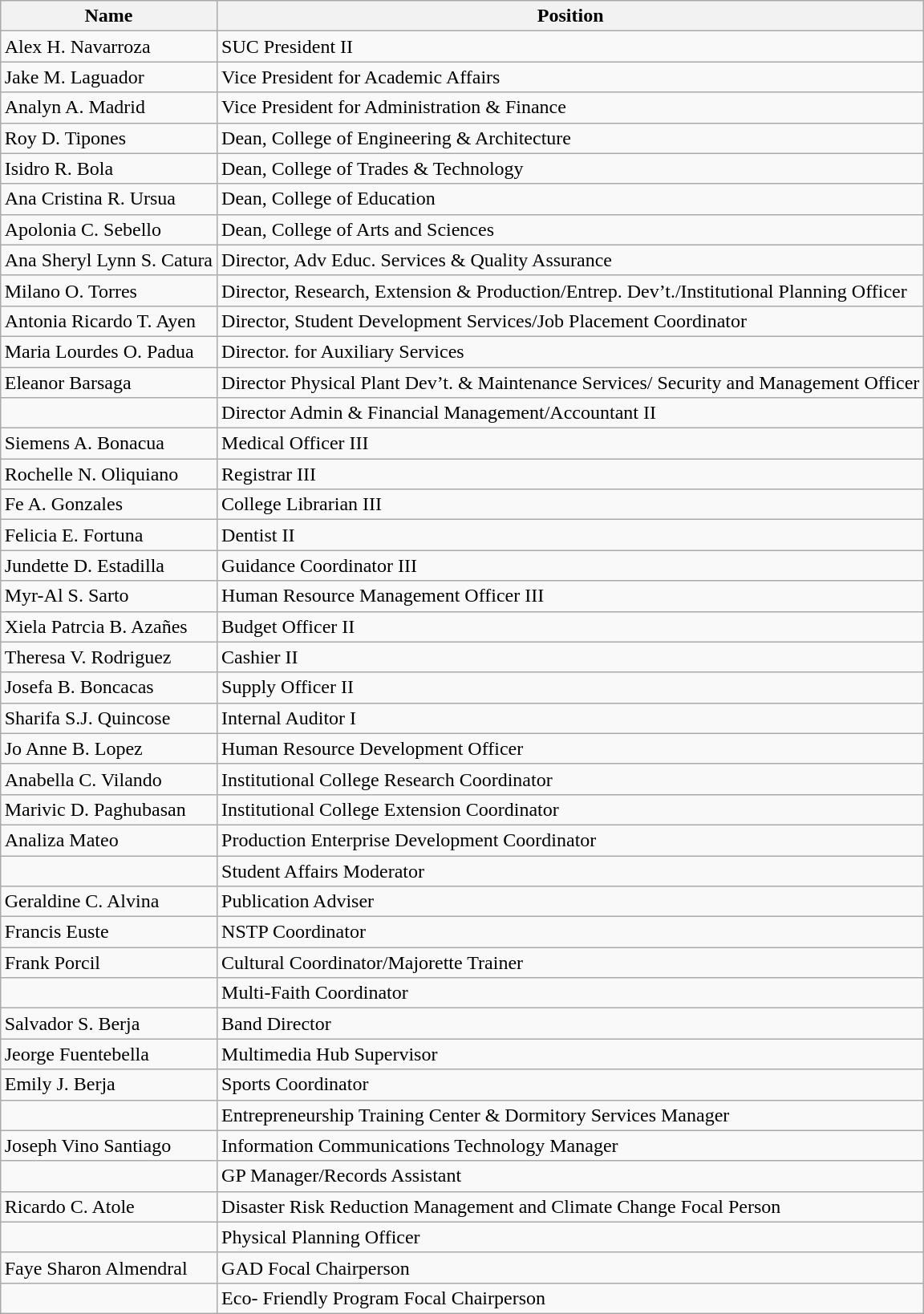<table class="wikitable" style="margin: 2px auto 0 auto;">
<tr>
<th>Name</th>
<th>Position</th>
</tr>
<tr>
<td align=left>Alex H. Navarroza</td>
<td align=left>SUC President II</td>
</tr>
<tr>
<td align=left>Jake M. Laguador</td>
<td align=left>Vice President for Academic Affairs</td>
</tr>
<tr>
<td align=left>Analyn A. Madrid</td>
<td align=left>Vice President for Administration & Finance</td>
</tr>
<tr>
<td align=left>Roy D. Tipones</td>
<td align=left>Dean, College of Engineering & Architecture</td>
</tr>
<tr>
<td align=left>Isidro R. Bola</td>
<td align=left>Dean, College of Trades & Technology</td>
</tr>
<tr>
<td align=left>Ana Cristina R. Ursua</td>
<td align=left>Dean, College of Education</td>
</tr>
<tr>
<td align=left>Apolonia C. Sebello</td>
<td align=left>Dean, College of Arts and Sciences</td>
</tr>
<tr>
<td align=left>Ana Sheryl Lynn S. Catura</td>
<td align=left>Director, Adv Educ. Services & Quality Assurance</td>
</tr>
<tr>
<td align=left>Milano O. Torres</td>
<td align=left>Director, Research, Extension & Production/Entrep. Dev’t./Institutional Planning Officer</td>
</tr>
<tr>
<td align=left>Antonia Ricardo T. Ayen</td>
<td align=left>Director, Student Development Services/Job Placement Coordinator</td>
</tr>
<tr>
<td align=left>Maria Lourdes O. Padua</td>
<td align=left>Director. for Auxiliary Services</td>
</tr>
<tr>
<td align=left>Eleanor Barsaga</td>
<td align=left>Director Physical Plant Dev’t. & Maintenance Services/ Security and Management Officer</td>
</tr>
<tr>
<td align=left></td>
<td align=left>Director Admin & Financial Management/Accountant II</td>
</tr>
<tr>
<td align=left>Siemens A. Bonacua</td>
<td align=left>Medical Officer III</td>
</tr>
<tr>
<td align=left>Rochelle N. Oliquiano</td>
<td align=left>Registrar III</td>
</tr>
<tr>
<td align=left>Fe A. Gonzales</td>
<td align=left>College Librarian III</td>
</tr>
<tr>
<td align=left>Felicia E. Fortuna</td>
<td align=left>Dentist II</td>
</tr>
<tr>
<td align=left>Jundette D. Estadilla</td>
<td align=left>Guidance Coordinator III</td>
</tr>
<tr>
<td align=left>Myr-Al S. Sarto</td>
<td align=left>Human Resource Management Officer  III</td>
</tr>
<tr>
<td align=left>Xiela Patrcia B. Azañes</td>
<td align=left>Budget Officer II</td>
</tr>
<tr>
<td align=left>Theresa V. Rodriguez</td>
<td align=left>Cashier II</td>
</tr>
<tr>
<td align=left>Josefa B. Boncacas</td>
<td align=left>Supply Officer II</td>
</tr>
<tr>
<td align=left>Sharifa S.J. Quincose</td>
<td align=left>Internal Auditor I</td>
</tr>
<tr>
<td align=left>Jo Anne B. Lopez</td>
<td align=left>Human Resource Development Officer</td>
</tr>
<tr>
<td align=left>Anabella C. Vilando</td>
<td align=left>Institutional College Research Coordinator</td>
</tr>
<tr>
<td align=left>Marivic D. Paghubasan</td>
<td align=left>Institutional College Extension Coordinator</td>
</tr>
<tr>
<td align=left>Analiza Mateo</td>
<td align=left>Production Enterprise Development Coordinator</td>
</tr>
<tr>
<td align=left></td>
<td align=left>Student Affairs Moderator</td>
</tr>
<tr>
<td align=left>Geraldine C. Alvina</td>
<td align=left>Publication Adviser</td>
</tr>
<tr>
<td align=left>Francis Euste</td>
<td align=left>NSTP Coordinator</td>
</tr>
<tr>
<td align=left>Frank Porcil</td>
<td align=left>Cultural Coordinator/Majorette Trainer</td>
</tr>
<tr>
<td align=left></td>
<td align=left>Multi-Faith Coordinator</td>
</tr>
<tr>
<td align=left>Salvador S. Berja</td>
<td align=left>Band Director</td>
</tr>
<tr>
<td align=left>Jeorge Fuentebella</td>
<td align=left>Multimedia Hub Supervisor</td>
</tr>
<tr>
<td align=left>Emily J. Berja</td>
<td align=left>Sports Coordinator</td>
</tr>
<tr>
<td align=left></td>
<td align=left>Entrepreneurship Training Center & Dormitory Services Manager</td>
</tr>
<tr>
<td align=left>Joseph Vino Santiago</td>
<td align=left>Information Communications Technology Manager</td>
</tr>
<tr>
<td align=left></td>
<td align=left>GP Manager/Records Assistant</td>
</tr>
<tr>
<td align=left>Ricardo C. Atole</td>
<td align=left>Disaster Risk Reduction Management and Climate Change Focal Person</td>
</tr>
<tr>
<td align=left></td>
<td align=left>Physical Planning Officer</td>
</tr>
<tr>
<td align=left>Faye Sharon Almendral</td>
<td align=left>GAD Focal Chairperson</td>
</tr>
<tr>
<td align=left></td>
<td align=left>Eco- Friendly Program Focal Chairperson</td>
</tr>
</table>
